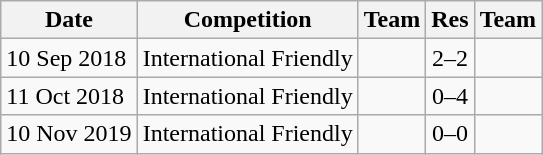<table class="wikitable">
<tr>
<th>Date</th>
<th>Competition</th>
<th>Team</th>
<th>Res</th>
<th>Team</th>
</tr>
<tr>
<td>10 Sep 2018</td>
<td>International Friendly</td>
<td></td>
<td align=center>2–2</td>
<td></td>
</tr>
<tr>
<td>11 Oct 2018</td>
<td>International Friendly</td>
<td></td>
<td align=center>0–4</td>
<td></td>
</tr>
<tr>
<td>10 Nov 2019</td>
<td>International Friendly</td>
<td></td>
<td align=center>0–0</td>
<td></td>
</tr>
</table>
